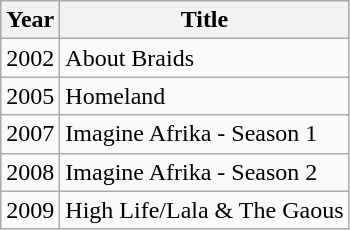<table class="wikitable">
<tr>
<th>Year</th>
<th>Title</th>
</tr>
<tr>
<td>2002</td>
<td>About Braids</td>
</tr>
<tr>
<td>2005</td>
<td>Homeland</td>
</tr>
<tr>
<td>2007</td>
<td>Imagine Afrika - Season 1</td>
</tr>
<tr>
<td>2008</td>
<td>Imagine Afrika - Season 2</td>
</tr>
<tr>
<td>2009</td>
<td>High Life/Lala & The Gaous</td>
</tr>
</table>
